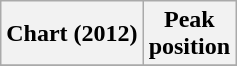<table class="wikitable sortable plainrowheaders">
<tr>
<th scope="col">Chart (2012)</th>
<th scope="col">Peak<br>position</th>
</tr>
<tr>
</tr>
</table>
